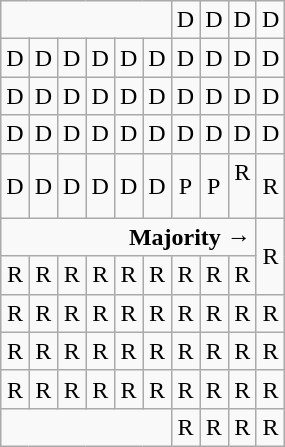<table class="wikitable" style="text-align:center">
<tr>
<td colspan=6></td>
<td>D</td>
<td>D</td>
<td>D</td>
<td>D</td>
</tr>
<tr>
<td width=10% >D</td>
<td width=10% >D</td>
<td width=10% >D</td>
<td width=10% >D</td>
<td width=10% >D</td>
<td width=10% >D</td>
<td width=10% >D</td>
<td width=10% >D</td>
<td width=10% >D</td>
<td width=10% >D</td>
</tr>
<tr>
<td>D</td>
<td>D</td>
<td>D</td>
<td>D</td>
<td>D</td>
<td>D</td>
<td>D</td>
<td>D</td>
<td>D</td>
<td>D</td>
</tr>
<tr>
<td>D<br></td>
<td>D<br></td>
<td>D<br></td>
<td>D<br></td>
<td>D<br></td>
<td>D</td>
<td>D</td>
<td>D</td>
<td>D</td>
<td>D</td>
</tr>
<tr>
<td>D<br></td>
<td>D<br></td>
<td>D<br></td>
<td>D<br></td>
<td>D<br></td>
<td>D<br></td>
<td>P</td>
<td>P</td>
<td>R<br><br></td>
<td>R<br></td>
</tr>
<tr>
<td colspan=9 align=right><strong>Majority →</strong></td>
<td rowspan=2 >R<br></td>
</tr>
<tr>
<td>R<br></td>
<td>R<br></td>
<td>R<br></td>
<td>R<br></td>
<td>R<br></td>
<td>R<br></td>
<td>R<br></td>
<td>R<br></td>
<td>R<br></td>
</tr>
<tr>
<td>R<br></td>
<td>R<br></td>
<td>R<br></td>
<td>R<br></td>
<td>R<br></td>
<td>R<br></td>
<td>R</td>
<td>R</td>
<td>R</td>
<td>R</td>
</tr>
<tr>
<td>R</td>
<td>R</td>
<td>R</td>
<td>R</td>
<td>R</td>
<td>R</td>
<td>R</td>
<td>R</td>
<td>R</td>
<td>R</td>
</tr>
<tr>
<td>R</td>
<td>R</td>
<td>R</td>
<td>R</td>
<td>R</td>
<td>R</td>
<td>R</td>
<td>R</td>
<td>R</td>
<td>R</td>
</tr>
<tr>
<td colspan=6></td>
<td>R</td>
<td>R</td>
<td>R</td>
<td>R</td>
</tr>
</table>
